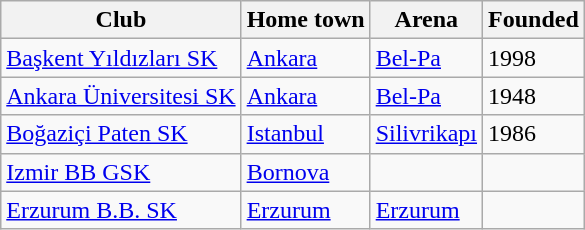<table class="wikitable">
<tr>
<th>Club</th>
<th>Home town</th>
<th>Arena</th>
<th>Founded</th>
</tr>
<tr>
<td><a href='#'>Başkent Yıldızları SK</a></td>
<td><a href='#'>Ankara</a></td>
<td><a href='#'>Bel-Pa</a></td>
<td>1998</td>
</tr>
<tr>
<td><a href='#'>Ankara Üniversitesi SK</a></td>
<td><a href='#'>Ankara</a></td>
<td><a href='#'>Bel-Pa</a></td>
<td>1948</td>
</tr>
<tr>
<td><a href='#'>Boğaziçi Paten SK</a></td>
<td><a href='#'>Istanbul</a></td>
<td><a href='#'>Silivrikapı</a></td>
<td>1986</td>
</tr>
<tr>
<td><a href='#'>Izmir BB GSK</a></td>
<td><a href='#'>Bornova</a></td>
<td></td>
</tr>
<tr>
<td><a href='#'>Erzurum B.B. SK</a></td>
<td><a href='#'>Erzurum</a></td>
<td><a href='#'>Erzurum</a></td>
<td></td>
</tr>
</table>
